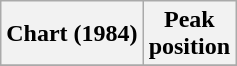<table class="wikitable plainrowheaders" style="text-align:center">
<tr>
<th scope="col">Chart (1984)</th>
<th scope="col">Peak<br> position</th>
</tr>
<tr>
</tr>
</table>
